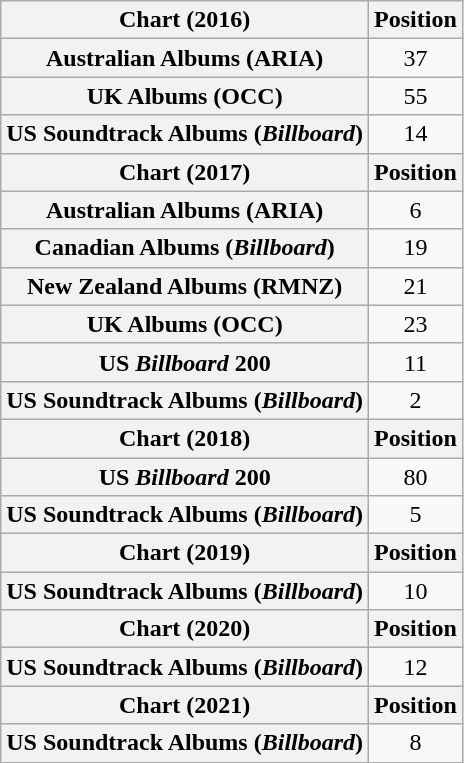<table class="wikitable plainrowheaders" style="text-align:center">
<tr>
<th scope="col">Chart (2016)</th>
<th scope="col">Position</th>
</tr>
<tr>
<th scope="row">Australian Albums (ARIA)</th>
<td>37</td>
</tr>
<tr>
<th scope="row">UK Albums (OCC)</th>
<td>55</td>
</tr>
<tr>
<th scope="row">US Soundtrack Albums (<em>Billboard</em>)</th>
<td>14</td>
</tr>
<tr>
<th scope="col">Chart (2017)</th>
<th scope="col">Position</th>
</tr>
<tr>
<th scope="row">Australian Albums (ARIA)</th>
<td>6</td>
</tr>
<tr>
<th scope="row">Canadian Albums (<em>Billboard</em>)</th>
<td>19</td>
</tr>
<tr>
<th scope="row">New Zealand Albums (RMNZ)</th>
<td>21</td>
</tr>
<tr>
<th scope="row">UK Albums (OCC)</th>
<td>23</td>
</tr>
<tr>
<th scope="row">US <em>Billboard</em> 200</th>
<td>11</td>
</tr>
<tr>
<th scope="row">US Soundtrack Albums (<em>Billboard</em>)</th>
<td>2</td>
</tr>
<tr>
<th scope="col">Chart (2018)</th>
<th scope="col">Position</th>
</tr>
<tr>
<th scope="row">US <em>Billboard</em> 200</th>
<td>80</td>
</tr>
<tr>
<th scope="row">US Soundtrack Albums (<em>Billboard</em>)</th>
<td>5</td>
</tr>
<tr>
<th scope="col">Chart (2019)</th>
<th scope="col">Position</th>
</tr>
<tr>
<th scope="row">US Soundtrack Albums (<em>Billboard</em>)</th>
<td>10</td>
</tr>
<tr>
<th scope="col">Chart (2020)</th>
<th scope="col">Position</th>
</tr>
<tr>
<th scope="row">US Soundtrack Albums (<em>Billboard</em>)</th>
<td>12</td>
</tr>
<tr>
<th scope="col">Chart (2021)</th>
<th scope="col">Position</th>
</tr>
<tr>
<th scope="row">US Soundtrack Albums (<em>Billboard</em>)</th>
<td>8</td>
</tr>
</table>
